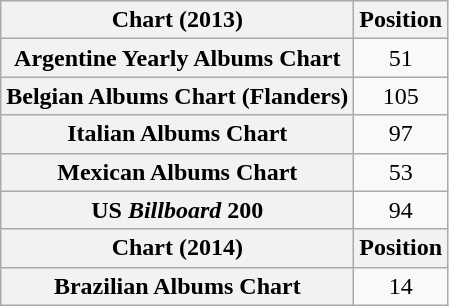<table class="wikitable sortable plainrowheaders">
<tr>
<th>Chart (2013)</th>
<th>Position</th>
</tr>
<tr>
<th scope="row">Argentine Yearly Albums Chart</th>
<td style="text-align:center;">51</td>
</tr>
<tr>
<th scope="row">Belgian Albums Chart (Flanders)</th>
<td style="text-align:center;">105</td>
</tr>
<tr>
<th scope="row">Italian Albums Chart</th>
<td style="text-align:center;">97</td>
</tr>
<tr>
<th scope="row">Mexican Albums Chart</th>
<td style="text-align:center;">53</td>
</tr>
<tr>
<th scope="row">US <em>Billboard</em> 200</th>
<td style="text-align:center;">94</td>
</tr>
<tr>
<th>Chart (2014)</th>
<th>Position</th>
</tr>
<tr>
<th scope="row">Brazilian Albums Chart</th>
<td style="text-align:center;">14</td>
</tr>
</table>
